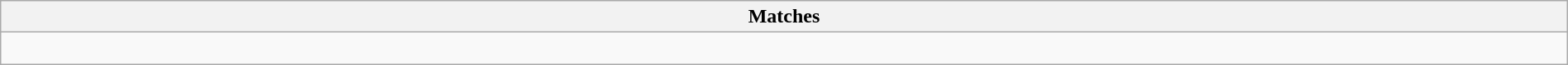<table class="wikitable collapsible collapsed" style="width:100%">
<tr>
<th>Matches</th>
</tr>
<tr>
<td><br>


</td>
</tr>
</table>
